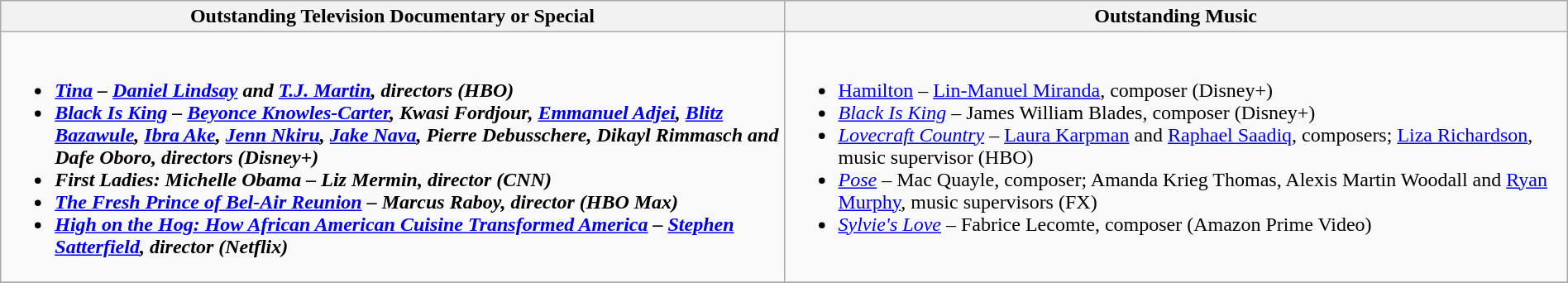<table class=wikitable width="100%">
<tr>
<th width="50%">Outstanding Television Documentary or Special</th>
<th width="50%">Outstanding Music</th>
</tr>
<tr>
<td valign="top"><br><ul><li><strong><em><a href='#'>Tina</a><em> – <a href='#'>Daniel Lindsay</a> and <a href='#'>T.J. Martin</a>, directors (HBO)<strong></li><li></em><a href='#'>Black Is King</a><em> – <a href='#'>Beyonce Knowles-Carter</a>, Kwasi Fordjour, <a href='#'>Emmanuel Adjei</a>, <a href='#'>Blitz Bazawule</a>, <a href='#'>Ibra Ake</a>, <a href='#'>Jenn Nkiru</a>, <a href='#'>Jake Nava</a>, Pierre Debusschere, Dikayl Rimmasch and Dafe Oboro, directors (Disney+)</li><li></em>First Ladies: Michelle Obama<em> – Liz Mermin, director (CNN)</li><li></em><a href='#'>The Fresh Prince of Bel-Air Reunion</a><em> – Marcus Raboy, director (HBO Max)</li><li></em><a href='#'>High on the Hog: How African American Cuisine Transformed America</a><em> – <a href='#'>Stephen Satterfield</a>, director (Netflix)</li></ul></td>
<td valign="top"><br><ul><li></em></strong><a href='#'>Hamilton</a></em> – <a href='#'>Lin-Manuel Miranda</a>, composer (Disney+)</strong></li><li><em><a href='#'>Black Is King</a></em> – James William Blades, composer (Disney+)</li><li><em><a href='#'>Lovecraft Country</a></em> – <a href='#'>Laura Karpman</a> and <a href='#'>Raphael Saadiq</a>, composers; <a href='#'>Liza Richardson</a>, music supervisor (HBO)</li><li><em><a href='#'>Pose</a></em> – Mac Quayle, composer; Amanda Krieg Thomas, Alexis Martin Woodall and <a href='#'>Ryan Murphy</a>, music supervisors (FX)</li><li><em><a href='#'>Sylvie's Love</a></em> – Fabrice Lecomte, composer (Amazon Prime Video)</li></ul></td>
</tr>
<tr>
</tr>
</table>
